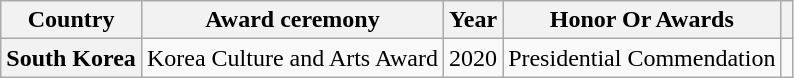<table class="wikitable plainrowheaders sortable" style="margin-right: 0;">
<tr>
<th scope="col">Country</th>
<th>Award  ceremony</th>
<th scope="col">Year</th>
<th scope="col">Honor Or Awards</th>
<th scope="col" class="unsortable"></th>
</tr>
<tr>
<th scope="row">South Korea</th>
<td>Korea Culture and Arts Award</td>
<td style="text-align:center">2020</td>
<td>Presidential Commendation<br></td>
<td style="text-align:center"></td>
</tr>
</table>
